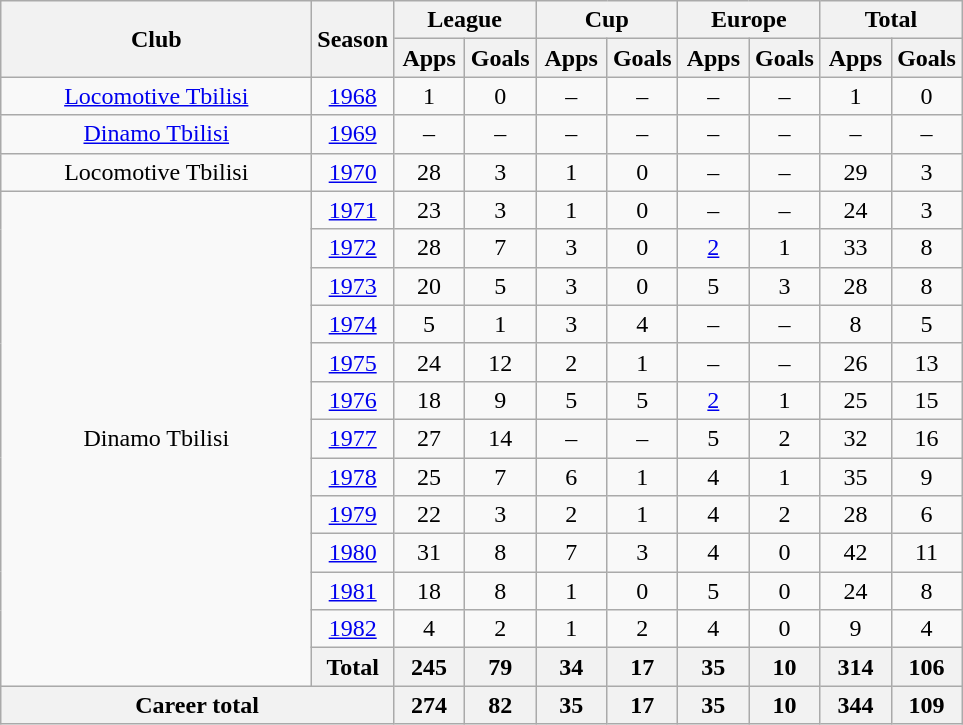<table class="wikitable" style="text-align:center">
<tr>
<th rowspan="2" width="200">Club</th>
<th rowspan="2">Season</th>
<th colspan="2">League</th>
<th colspan="2">Cup</th>
<th colspan="2">Europe</th>
<th colspan="2">Total</th>
</tr>
<tr>
<th width="40">Apps</th>
<th width="40">Goals</th>
<th width="40">Apps</th>
<th width="40">Goals</th>
<th width="40">Apps</th>
<th width="40">Goals</th>
<th width="40">Apps</th>
<th width="40">Goals</th>
</tr>
<tr>
<td><a href='#'>Locomotive Tbilisi</a></td>
<td><a href='#'>1968</a></td>
<td>1</td>
<td>0</td>
<td>–</td>
<td>–</td>
<td>–</td>
<td>–</td>
<td>1</td>
<td>0</td>
</tr>
<tr>
<td><a href='#'>Dinamo Tbilisi</a></td>
<td><a href='#'>1969</a></td>
<td>–</td>
<td>–</td>
<td>–</td>
<td>–</td>
<td>–</td>
<td>–</td>
<td>–</td>
<td>–</td>
</tr>
<tr>
<td>Locomotive Tbilisi</td>
<td><a href='#'>1970</a></td>
<td>28</td>
<td>3</td>
<td>1</td>
<td>0</td>
<td>–</td>
<td>–</td>
<td>29</td>
<td>3</td>
</tr>
<tr>
<td rowspan="13">Dinamo Tbilisi</td>
<td><a href='#'>1971</a></td>
<td>23</td>
<td>3</td>
<td>1</td>
<td>0</td>
<td>–</td>
<td>–</td>
<td>24</td>
<td>3</td>
</tr>
<tr>
<td><a href='#'>1972</a></td>
<td>28</td>
<td>7</td>
<td>3</td>
<td>0</td>
<td><a href='#'>2</a></td>
<td>1</td>
<td>33</td>
<td>8</td>
</tr>
<tr>
<td><a href='#'>1973</a></td>
<td>20</td>
<td>5</td>
<td>3</td>
<td>0</td>
<td>5</td>
<td>3</td>
<td>28</td>
<td>8</td>
</tr>
<tr>
<td><a href='#'>1974</a></td>
<td>5</td>
<td>1</td>
<td>3</td>
<td>4</td>
<td>–</td>
<td>–</td>
<td>8</td>
<td>5</td>
</tr>
<tr>
<td><a href='#'>1975</a></td>
<td>24</td>
<td>12</td>
<td>2</td>
<td>1</td>
<td>–</td>
<td>–</td>
<td>26</td>
<td>13</td>
</tr>
<tr>
<td><a href='#'>1976</a></td>
<td>18</td>
<td>9</td>
<td>5</td>
<td>5</td>
<td><a href='#'>2</a></td>
<td>1</td>
<td>25</td>
<td>15</td>
</tr>
<tr>
<td><a href='#'>1977</a></td>
<td>27</td>
<td>14</td>
<td>–</td>
<td>–</td>
<td>5</td>
<td>2</td>
<td>32</td>
<td>16</td>
</tr>
<tr>
<td><a href='#'>1978</a></td>
<td>25</td>
<td>7</td>
<td>6</td>
<td>1</td>
<td>4</td>
<td>1</td>
<td>35</td>
<td>9</td>
</tr>
<tr>
<td><a href='#'>1979</a></td>
<td>22</td>
<td>3</td>
<td>2</td>
<td>1</td>
<td>4</td>
<td>2</td>
<td>28</td>
<td>6</td>
</tr>
<tr>
<td><a href='#'>1980</a></td>
<td>31</td>
<td>8</td>
<td>7</td>
<td>3</td>
<td>4</td>
<td>0</td>
<td>42</td>
<td>11</td>
</tr>
<tr>
<td><a href='#'>1981</a></td>
<td>18</td>
<td>8</td>
<td>1</td>
<td>0</td>
<td>5</td>
<td>0</td>
<td>24</td>
<td>8</td>
</tr>
<tr>
<td><a href='#'>1982</a></td>
<td>4</td>
<td>2</td>
<td>1</td>
<td>2</td>
<td>4</td>
<td>0</td>
<td>9</td>
<td>4</td>
</tr>
<tr>
<th>Total</th>
<th>245</th>
<th>79</th>
<th>34</th>
<th>17</th>
<th>35</th>
<th>10</th>
<th>314</th>
<th>106</th>
</tr>
<tr>
<th colspan="2">Career total</th>
<th>274</th>
<th>82</th>
<th>35</th>
<th>17</th>
<th>35</th>
<th>10</th>
<th>344</th>
<th>109</th>
</tr>
</table>
